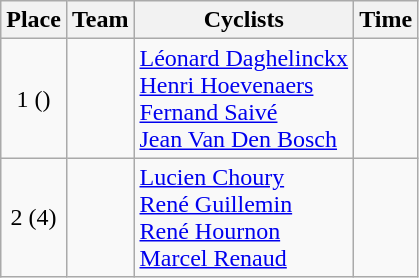<table class=wikitable style="text-align:center">
<tr>
<th>Place</th>
<th>Team</th>
<th>Cyclists</th>
<th>Time</th>
</tr>
<tr>
<td>1 ()</td>
<td align=left></td>
<td align=left><a href='#'>Léonard Daghelinckx</a> <br> <a href='#'>Henri Hoevenaers</a> <br> <a href='#'>Fernand Saivé</a> <br> <a href='#'>Jean Van Den Bosch</a></td>
<td></td>
</tr>
<tr>
<td>2 (4)</td>
<td align=left></td>
<td align=left><a href='#'>Lucien Choury</a> <br> <a href='#'>René Guillemin</a> <br> <a href='#'>René Hournon</a> <br> <a href='#'>Marcel Renaud</a></td>
<td></td>
</tr>
</table>
